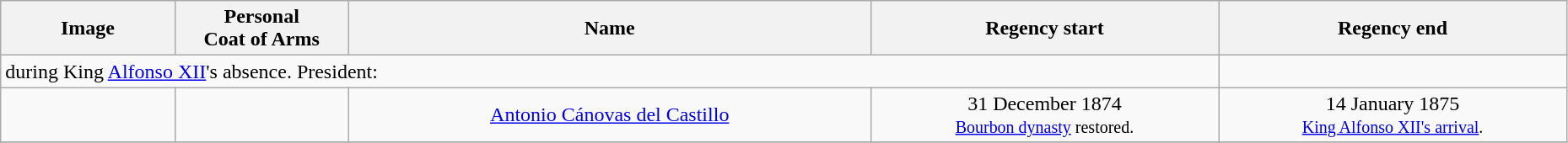<table width=98% class="wikitable">
<tr>
<th width=10%>Image</th>
<th width=10%>Personal<br>Coat of Arms</th>
<th width=30%>Name</th>
<th width=20%>Regency start</th>
<th width=20%>Regency end</th>
</tr>
<tr>
<td colspan=4> during King <a href='#'>Alfonso XII</a>'s absence. President:</td>
</tr>
<tr>
<td align="center"></td>
<td align="center"></td>
<td align="center"><a href='#'>Antonio Cánovas del Castillo</a></td>
<td align="center">31 December 1874<br><small><a href='#'>Bourbon dynasty</a> restored.</small></td>
<td align="center">14 January 1875<br><small><a href='#'>King Alfonso XII's arrival</a>.</small></td>
</tr>
<tr>
</tr>
</table>
